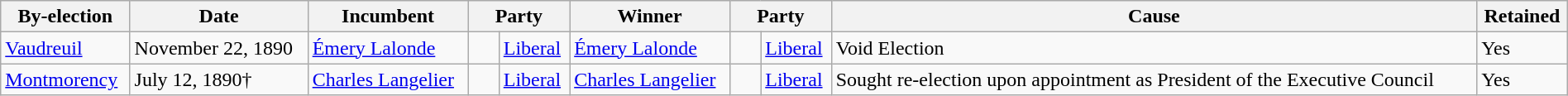<table class=wikitable style="width:100%">
<tr>
<th>By-election</th>
<th>Date</th>
<th>Incumbent</th>
<th colspan=2>Party</th>
<th>Winner</th>
<th colspan=2>Party</th>
<th>Cause</th>
<th>Retained</th>
</tr>
<tr>
<td><a href='#'>Vaudreuil</a></td>
<td>November 22, 1890</td>
<td><a href='#'>Émery Lalonde</a></td>
<td>    </td>
<td><a href='#'>Liberal</a></td>
<td><a href='#'>Émery Lalonde</a></td>
<td>    </td>
<td><a href='#'>Liberal</a></td>
<td>Void Election</td>
<td>Yes</td>
</tr>
<tr>
<td><a href='#'>Montmorency</a></td>
<td>July 12, 1890†</td>
<td><a href='#'>Charles Langelier</a></td>
<td>    </td>
<td><a href='#'>Liberal</a></td>
<td><a href='#'>Charles Langelier</a></td>
<td>    </td>
<td><a href='#'>Liberal</a></td>
<td>Sought re-election upon appointment as President of the Executive Council</td>
<td>Yes</td>
</tr>
</table>
